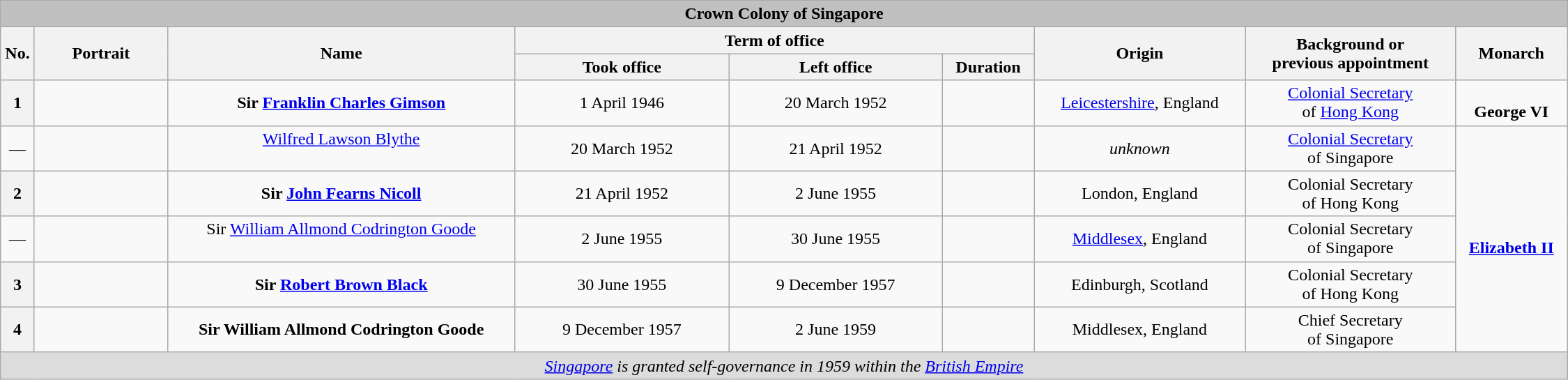<table class=wikitable style=text-align:center width=1500px>
<tr>
<th style=background:silver colspan=9> Crown Colony of Singapore </th>
</tr>
<tr>
<th rowspan=2 width=25px>No.</th>
<th rowspan=2 width=120px>Portrait</th>
<th rowspan=2 width=325px>Name<br></th>
<th colspan=3 width=400px>Term of office</th>
<th rowspan=2>Origin</th>
<th rowspan=2>Background or<br>previous appointment</th>
<th rowspan=2 width=100px>Monarch</th>
</tr>
<tr>
<th>Took office</th>
<th>Left office</th>
<th width=80px>Duration</th>
</tr>
<tr>
<th rowspan=2>1</th>
<td rowspan=2></td>
<td rowspan=2><strong>Sir <a href='#'>Franklin Charles Gimson</a></strong><br></td>
<td rowspan=2>1 April 1946</td>
<td rowspan=2>20 March 1952</td>
<td rowspan=2></td>
<td rowspan=2><a href='#'>Leicestershire</a>, England</td>
<td rowspan=2><a href='#'>Colonial Secretary</a><br>of <a href='#'>Hong Kong</a></td>
<td><br><strong>George VI</strong></td>
</tr>
<tr>
<td rowspan=6><br><strong><a href='#'>Elizabeth II</a></strong></td>
</tr>
<tr>
<td>—</td>
<td></td>
<td><a href='#'>Wilfred Lawson Blythe</a><br><br></td>
<td>20 March 1952</td>
<td>21 April 1952</td>
<td></td>
<td><em>unknown</em></td>
<td><a href='#'>Colonial Secretary</a><br>of Singapore</td>
</tr>
<tr>
<th>2</th>
<td></td>
<td><strong>Sir <a href='#'>John Fearns Nicoll</a></strong><br></td>
<td>21 April 1952</td>
<td>2 June 1955</td>
<td></td>
<td>London, England</td>
<td>Colonial Secretary<br>of Hong Kong</td>
</tr>
<tr>
<td>—</td>
<td></td>
<td>Sir <a href='#'>William Allmond Codrington Goode</a><br><br></td>
<td>2 June 1955</td>
<td>30 June 1955</td>
<td></td>
<td><a href='#'>Middlesex</a>, England</td>
<td>Colonial Secretary<br>of Singapore</td>
</tr>
<tr>
<th>3</th>
<td></td>
<td><strong>Sir <a href='#'>Robert Brown Black</a></strong><br></td>
<td>30 June 1955</td>
<td>9 December 1957</td>
<td></td>
<td>Edinburgh, Scotland</td>
<td>Colonial Secretary<br>of Hong Kong</td>
</tr>
<tr>
<th>4</th>
<td></td>
<td><strong>Sir William Allmond Codrington Goode</strong><br></td>
<td>9 December 1957</td>
<td>2 June 1959</td>
<td></td>
<td>Middlesex, England</td>
<td>Chief Secretary<br>of Singapore</td>
</tr>
<tr>
<td style=background:gainsboro colspan=9><em> <a href='#'>Singapore</a> is granted self-governance in 1959 within the <a href='#'>British Empire</a> </em></td>
</tr>
</table>
